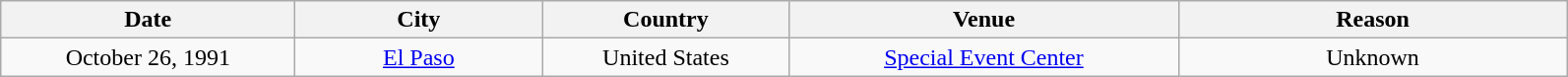<table class="wikitable plainrowheaders" style="text-align:center;">
<tr>
<th scope="col" style="width:12em;">Date</th>
<th scope="col" style="width:10em;">City</th>
<th scope="col" style="width:10em;">Country</th>
<th scope="col" style="width:16em;">Venue</th>
<th scope="col" style="width:16em;">Reason</th>
</tr>
<tr>
<td>October 26, 1991</td>
<td><a href='#'>El Paso</a></td>
<td>United States</td>
<td><a href='#'>Special Event Center</a></td>
<td>Unknown</td>
</tr>
</table>
